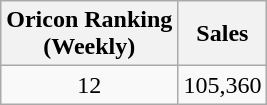<table class="wikitable">
<tr>
<th>Oricon Ranking<br>(Weekly)</th>
<th>Sales</th>
</tr>
<tr>
<td align="center">12</td>
<td>105,360</td>
</tr>
</table>
